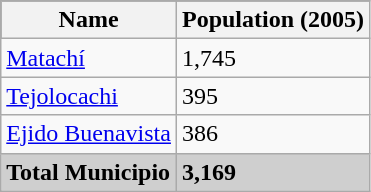<table class="wikitable">
<tr style="background:#000000; color:black;">
<th><strong>Name</strong></th>
<th><strong>Population (2005)</strong></th>
</tr>
<tr>
<td><a href='#'>Matachí</a></td>
<td>1,745</td>
</tr>
<tr>
<td><a href='#'>Tejolocachi</a></td>
<td>395</td>
</tr>
<tr>
<td><a href='#'>Ejido Buenavista</a></td>
<td>386</td>
</tr>
<tr style="background:#CFCFCF;">
<td><strong>Total Municipio</strong></td>
<td><strong> 3,169 </strong></td>
</tr>
</table>
